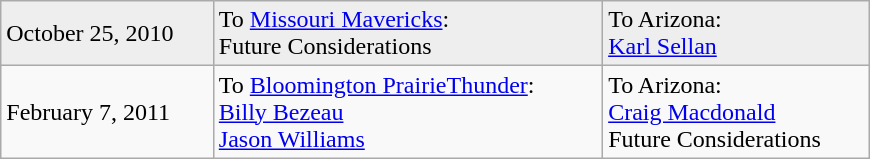<table class="wikitable" style="border:1px; solid #999999; width:580px;">
<tr bgcolor="eeeeee">
<td>October 25, 2010</td>
<td valign="top">To <a href='#'>Missouri Mavericks</a>: <br> Future Considerations</td>
<td valign="top">To Arizona: <br> <a href='#'>Karl Sellan</a></td>
</tr>
<tr>
<td>February 7, 2011</td>
<td valign="top">To <a href='#'>Bloomington PrairieThunder</a>: <br> <a href='#'>Billy Bezeau</a> <br> <a href='#'>Jason Williams</a></td>
<td valign="top">To Arizona: <br> <a href='#'>Craig Macdonald</a> <br> Future Considerations</td>
</tr>
</table>
